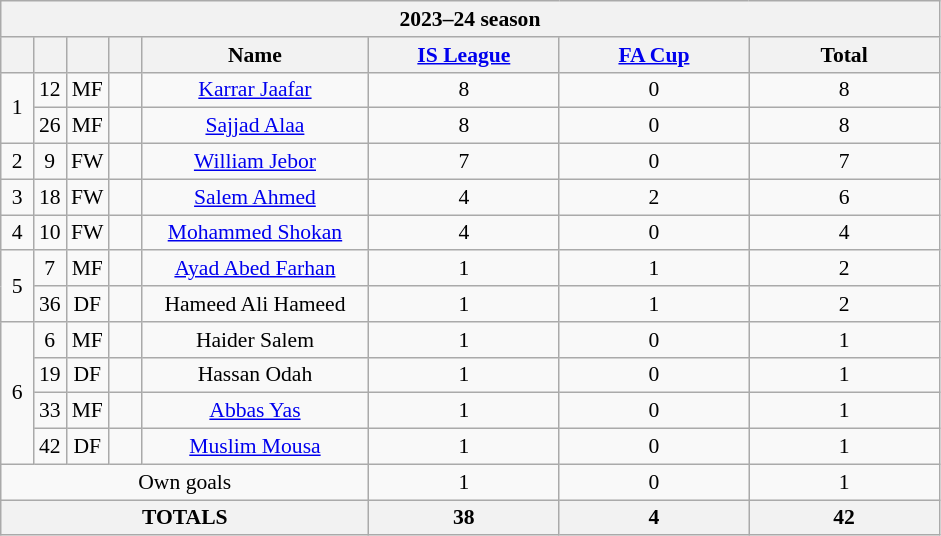<table class="wikitable sortable" style="text-align:center; font-size:90%;">
<tr>
<th colspan="8">2023–24 season</th>
</tr>
<tr>
<th width=15></th>
<th width=15></th>
<th width=15></th>
<th width=15></th>
<th width=145>Name</th>
<th width=120><a href='#'>IS League</a></th>
<th width=120><a href='#'>FA Cup</a></th>
<th width=120>Total</th>
</tr>
<tr>
<td rowspan="2">1</td>
<td>12</td>
<td>MF</td>
<td></td>
<td><a href='#'>Karrar Jaafar</a></td>
<td>8</td>
<td>0</td>
<td>8</td>
</tr>
<tr>
<td>26</td>
<td>MF</td>
<td></td>
<td><a href='#'>Sajjad Alaa</a></td>
<td>8</td>
<td>0</td>
<td>8</td>
</tr>
<tr>
<td rowspan="1">2</td>
<td>9</td>
<td>FW</td>
<td></td>
<td><a href='#'>William Jebor</a></td>
<td>7</td>
<td>0</td>
<td>7</td>
</tr>
<tr>
<td rowspan="1">3</td>
<td>18</td>
<td>FW</td>
<td></td>
<td><a href='#'>Salem Ahmed</a></td>
<td>4</td>
<td>2</td>
<td>6</td>
</tr>
<tr>
<td rowspan="1">4</td>
<td>10</td>
<td>FW</td>
<td></td>
<td><a href='#'>Mohammed Shokan</a></td>
<td>4</td>
<td>0</td>
<td>4</td>
</tr>
<tr>
<td rowspan="2">5</td>
<td>7</td>
<td>MF</td>
<td></td>
<td><a href='#'>Ayad Abed Farhan</a></td>
<td>1</td>
<td>1</td>
<td>2</td>
</tr>
<tr>
<td>36</td>
<td>DF</td>
<td></td>
<td>Hameed Ali Hameed</td>
<td>1</td>
<td>1</td>
<td>2</td>
</tr>
<tr>
<td rowspan="4">6</td>
<td>6</td>
<td>MF</td>
<td></td>
<td>Haider Salem</td>
<td>1</td>
<td>0</td>
<td>1</td>
</tr>
<tr>
<td>19</td>
<td>DF</td>
<td></td>
<td>Hassan Odah</td>
<td>1</td>
<td>0</td>
<td>1</td>
</tr>
<tr>
<td>33</td>
<td>MF</td>
<td></td>
<td><a href='#'>Abbas Yas</a></td>
<td>1</td>
<td>0</td>
<td>1</td>
</tr>
<tr>
<td>42</td>
<td>DF</td>
<td></td>
<td><a href='#'>Muslim Mousa</a></td>
<td>1</td>
<td>0</td>
<td>1</td>
</tr>
<tr>
<td colspan="5">Own goals</td>
<td>1</td>
<td>0</td>
<td>1</td>
</tr>
<tr>
<th colspan="5">TOTALS</th>
<th>38</th>
<th>4</th>
<th>42</th>
</tr>
</table>
